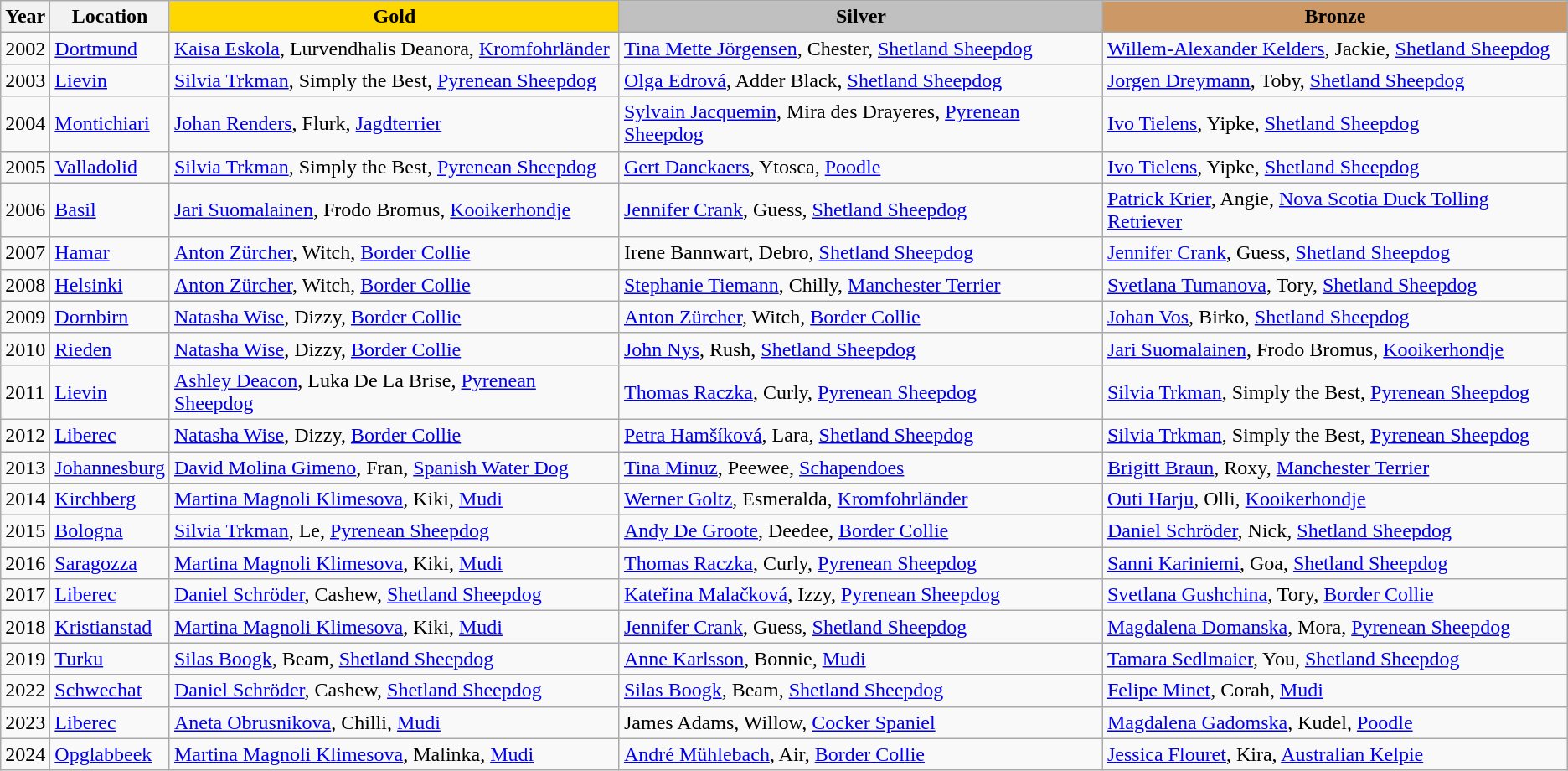<table class="wikitable">
<tr>
<th>Year</th>
<th>Location</th>
<th style="background-color:gold;">Gold</th>
<th style="background-color:silver;">Silver</th>
<th style="background-color:#cc9966;">Bronze</th>
</tr>
<tr>
<td>2002</td>
<td> <a href='#'>Dortmund</a></td>
<td> <a href='#'>Kaisa Eskola</a>, Lurvendhalis Deanora, <a href='#'>Kromfohrländer</a></td>
<td> <a href='#'>Tina Mette Jörgensen</a>, Chester, <a href='#'>Shetland Sheepdog</a></td>
<td> <a href='#'>Willem-Alexander Kelders</a>, Jackie, <a href='#'>Shetland Sheepdog</a></td>
</tr>
<tr>
<td>2003</td>
<td> <a href='#'>Lievin</a></td>
<td> <a href='#'>Silvia Trkman</a>, Simply the Best, <a href='#'>Pyrenean Sheepdog</a></td>
<td> <a href='#'>Olga Edrová</a>, Adder Black, <a href='#'>Shetland Sheepdog</a></td>
<td> <a href='#'>Jorgen Dreymann</a>, Toby, <a href='#'>Shetland Sheepdog</a></td>
</tr>
<tr>
<td>2004</td>
<td> <a href='#'>Montichiari</a></td>
<td> <a href='#'>Johan Renders</a>, Flurk, <a href='#'>Jagdterrier</a></td>
<td> <a href='#'>Sylvain Jacquemin</a>, Mira des Drayeres, <a href='#'>Pyrenean Sheepdog</a></td>
<td> <a href='#'>Ivo Tielens</a>, Yipke, <a href='#'>Shetland Sheepdog</a></td>
</tr>
<tr>
<td>2005</td>
<td> <a href='#'>Valladolid</a></td>
<td> <a href='#'>Silvia Trkman</a>, Simply the Best, <a href='#'>Pyrenean Sheepdog</a></td>
<td> <a href='#'>Gert Danckaers</a>, Ytosca, <a href='#'>Poodle</a></td>
<td> <a href='#'>Ivo Tielens</a>, Yipke, <a href='#'>Shetland Sheepdog</a></td>
</tr>
<tr>
<td>2006</td>
<td> <a href='#'>Basil</a></td>
<td> <a href='#'>Jari Suomalainen</a>, Frodo Bromus, <a href='#'>Kooikerhondje</a></td>
<td> <a href='#'>Jennifer Crank</a>, Guess, <a href='#'>Shetland Sheepdog</a></td>
<td> <a href='#'>Patrick Krier</a>, Angie, <a href='#'>Nova Scotia Duck Tolling Retriever</a></td>
</tr>
<tr>
<td>2007</td>
<td> <a href='#'>Hamar</a></td>
<td> <a href='#'>Anton Zürcher</a>, Witch, <a href='#'>Border Collie</a></td>
<td> Irene Bannwart, Debro, <a href='#'>Shetland Sheepdog</a></td>
<td> <a href='#'>Jennifer Crank</a>, Guess, <a href='#'>Shetland Sheepdog</a></td>
</tr>
<tr>
<td>2008</td>
<td> <a href='#'>Helsinki</a></td>
<td> <a href='#'>Anton Zürcher</a>, Witch, <a href='#'>Border Collie</a></td>
<td> <a href='#'>Stephanie Tiemann</a>, Chilly, <a href='#'>Manchester Terrier</a></td>
<td> <a href='#'>Svetlana Tumanova</a>, Tory, <a href='#'>Shetland Sheepdog</a></td>
</tr>
<tr>
<td>2009</td>
<td> <a href='#'>Dornbirn</a></td>
<td> <a href='#'>Natasha Wise</a>, Dizzy, <a href='#'>Border Collie</a></td>
<td> <a href='#'>Anton Zürcher</a>, Witch, <a href='#'>Border Collie</a></td>
<td> <a href='#'>Johan Vos</a>, Birko, <a href='#'>Shetland Sheepdog</a></td>
</tr>
<tr>
<td>2010</td>
<td> <a href='#'>Rieden</a></td>
<td> <a href='#'>Natasha Wise</a>, Dizzy, <a href='#'>Border Collie</a></td>
<td> <a href='#'>John Nys</a>, Rush, <a href='#'>Shetland Sheepdog</a></td>
<td> <a href='#'>Jari Suomalainen</a>, Frodo Bromus, <a href='#'>Kooikerhondje</a></td>
</tr>
<tr>
<td>2011</td>
<td> <a href='#'>Lievin</a></td>
<td> <a href='#'>Ashley Deacon</a>, Luka De La Brise, <a href='#'>Pyrenean Sheepdog</a></td>
<td> <a href='#'>Thomas Raczka</a>, Curly, <a href='#'>Pyrenean Sheepdog</a></td>
<td> <a href='#'>Silvia Trkman</a>, Simply the Best, <a href='#'>Pyrenean Sheepdog</a></td>
</tr>
<tr>
<td>2012</td>
<td> <a href='#'>Liberec</a></td>
<td> <a href='#'>Natasha Wise</a>, Dizzy, <a href='#'>Border Collie</a></td>
<td> <a href='#'>Petra Hamšíková</a>, Lara, <a href='#'>Shetland Sheepdog</a></td>
<td> <a href='#'>Silvia Trkman</a>, Simply the Best, <a href='#'>Pyrenean Sheepdog</a></td>
</tr>
<tr>
<td>2013</td>
<td> <a href='#'>Johannesburg</a></td>
<td> <a href='#'>David Molina Gimeno</a>, Fran, <a href='#'>Spanish Water Dog</a></td>
<td> <a href='#'>Tina Minuz</a>, Peewee, <a href='#'>Schapendoes</a></td>
<td> <a href='#'>Brigitt Braun</a>, Roxy, <a href='#'>Manchester Terrier</a></td>
</tr>
<tr>
<td>2014</td>
<td> <a href='#'>Kirchberg</a></td>
<td> <a href='#'>Martina Magnoli Klimesova</a>, Kiki, <a href='#'>Mudi</a></td>
<td> <a href='#'>Werner Goltz</a>, Esmeralda, <a href='#'>Kromfohrländer</a></td>
<td> <a href='#'>Outi Harju</a>, Olli, <a href='#'>Kooikerhondje</a></td>
</tr>
<tr>
<td>2015</td>
<td> <a href='#'>Bologna</a></td>
<td> <a href='#'>Silvia Trkman</a>, Le, <a href='#'>Pyrenean Sheepdog</a></td>
<td> <a href='#'>Andy De Groote</a>, Deedee, <a href='#'>Border Collie</a></td>
<td> <a href='#'>Daniel Schröder</a>, Nick, <a href='#'>Shetland Sheepdog</a></td>
</tr>
<tr>
<td>2016</td>
<td> <a href='#'>Saragozza</a></td>
<td> <a href='#'>Martina Magnoli Klimesova</a>, Kiki, <a href='#'>Mudi</a></td>
<td> <a href='#'>Thomas Raczka</a>, Curly, <a href='#'>Pyrenean Sheepdog</a></td>
<td> <a href='#'>Sanni Kariniemi</a>, Goa, <a href='#'>Shetland Sheepdog</a></td>
</tr>
<tr>
<td>2017</td>
<td> <a href='#'>Liberec</a></td>
<td> <a href='#'>Daniel Schröder</a>, Cashew, <a href='#'>Shetland Sheepdog</a></td>
<td> <a href='#'>Kateřina Malačková</a>, Izzy, <a href='#'>Pyrenean Sheepdog</a></td>
<td> <a href='#'>Svetlana Gushchina</a>, Tory, <a href='#'>Border Collie</a></td>
</tr>
<tr>
<td>2018</td>
<td> <a href='#'>Kristianstad</a></td>
<td> <a href='#'>Martina Magnoli Klimesova</a>, Kiki, <a href='#'>Mudi</a></td>
<td> <a href='#'>Jennifer Crank</a>, Guess, <a href='#'>Shetland Sheepdog</a></td>
<td> <a href='#'>Magdalena Domanska</a>, Mora, <a href='#'>Pyrenean Sheepdog</a></td>
</tr>
<tr>
<td>2019</td>
<td> <a href='#'>Turku</a></td>
<td> <a href='#'>Silas Boogk</a>, Beam, <a href='#'>Shetland Sheepdog</a></td>
<td> <a href='#'>Anne Karlsson</a>, Bonnie, <a href='#'>Mudi</a></td>
<td> <a href='#'>Tamara Sedlmaier</a>, You, <a href='#'>Shetland Sheepdog</a></td>
</tr>
<tr>
<td>2022</td>
<td> <a href='#'>Schwechat</a></td>
<td> <a href='#'>Daniel Schröder</a>, Cashew, <a href='#'>Shetland Sheepdog</a></td>
<td> <a href='#'>Silas Boogk</a>, Beam, <a href='#'>Shetland Sheepdog</a></td>
<td> <a href='#'>Felipe Minet</a>, Corah, <a href='#'>Mudi</a></td>
</tr>
<tr>
<td>2023</td>
<td> <a href='#'>Liberec</a></td>
<td> <a href='#'>Aneta Obrusnikova</a>, Chilli, <a href='#'>Mudi</a></td>
<td> James Adams, Willow, <a href='#'>Cocker Spaniel</a></td>
<td> <a href='#'>Magdalena Gadomska</a>, Kudel, <a href='#'>Poodle</a></td>
</tr>
<tr>
<td>2024</td>
<td> <a href='#'>Opglabbeek</a></td>
<td> <a href='#'>Martina Magnoli Klimesova</a>, Malinka, <a href='#'>Mudi</a></td>
<td> <a href='#'>André Mühlebach</a>, Air, <a href='#'>Border Collie</a></td>
<td> <a href='#'>Jessica Flouret</a>, Kira, <a href='#'>Australian Kelpie</a></td>
</tr>
</table>
